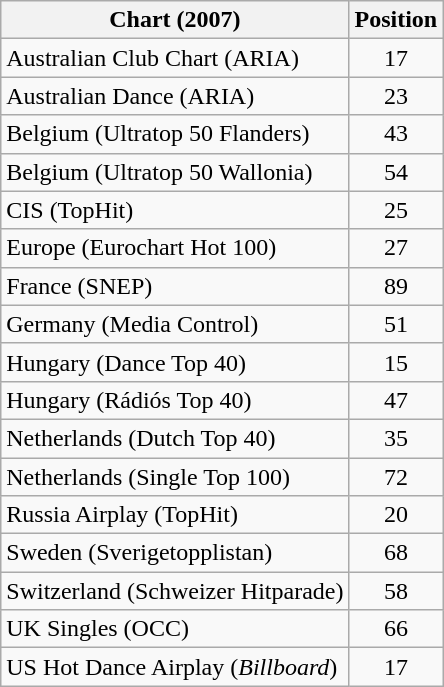<table class="wikitable sortable">
<tr>
<th>Chart (2007)</th>
<th>Position</th>
</tr>
<tr>
<td>Australian Club Chart (ARIA)</td>
<td style="text-align:center;">17</td>
</tr>
<tr>
<td>Australian Dance (ARIA)</td>
<td style="text-align:center;">23</td>
</tr>
<tr>
<td>Belgium (Ultratop 50 Flanders)</td>
<td style="text-align:center;">43</td>
</tr>
<tr>
<td>Belgium (Ultratop 50 Wallonia)</td>
<td style="text-align:center;">54</td>
</tr>
<tr>
<td>CIS (TopHit)</td>
<td style="text-align:center;">25</td>
</tr>
<tr>
<td>Europe (Eurochart Hot 100)</td>
<td style="text-align:center;">27</td>
</tr>
<tr>
<td>France (SNEP)</td>
<td style="text-align:center;">89</td>
</tr>
<tr>
<td>Germany (Media Control)</td>
<td style="text-align:center;">51</td>
</tr>
<tr>
<td>Hungary (Dance Top 40)</td>
<td style="text-align:center;">15</td>
</tr>
<tr>
<td>Hungary (Rádiós Top 40)</td>
<td style="text-align:center;">47</td>
</tr>
<tr>
<td>Netherlands (Dutch Top 40)</td>
<td style="text-align:center;">35</td>
</tr>
<tr>
<td>Netherlands (Single Top 100)</td>
<td style="text-align:center;">72</td>
</tr>
<tr>
<td>Russia Airplay (TopHit)</td>
<td style="text-align:center;">20</td>
</tr>
<tr>
<td>Sweden (Sverigetopplistan)</td>
<td style="text-align:center;">68</td>
</tr>
<tr>
<td>Switzerland (Schweizer Hitparade)</td>
<td style="text-align:center;">58</td>
</tr>
<tr>
<td>UK Singles (OCC)</td>
<td style="text-align:center;">66</td>
</tr>
<tr>
<td>US Hot Dance Airplay (<em>Billboard</em>)</td>
<td style="text-align:center;">17</td>
</tr>
</table>
